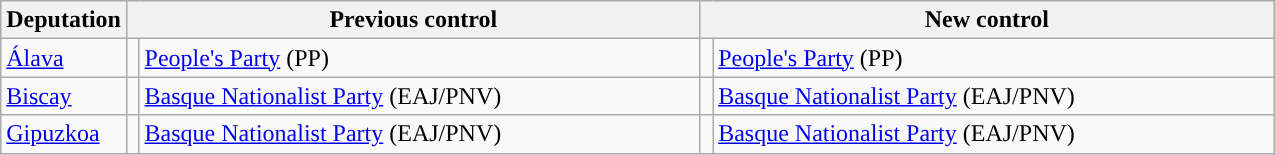<table class="wikitable sortable">
<tr>
<th>Deputation</th>
<th colspan="2" style="width:375px;">Previous control</th>
<th colspan="2" style="width:375px;">New control</th>
</tr>
<tr>
<td><a href='#'>Álava</a></td>
<td width="1" style="color:inherit;background:"></td>
<td><a href='#'>People's Party</a> (PP)</td>
<td width="1" style="color:inherit;background:"></td>
<td><a href='#'>People's Party</a> (PP)</td>
</tr>
<tr>
<td><a href='#'>Biscay</a></td>
<td style="color:inherit;background:"></td>
<td><a href='#'>Basque Nationalist Party</a> (EAJ/PNV)</td>
<td style="color:inherit;background:"></td>
<td><a href='#'>Basque Nationalist Party</a> (EAJ/PNV)</td>
</tr>
<tr>
<td><a href='#'>Gipuzkoa</a></td>
<td style="color:inherit;background:"></td>
<td><a href='#'>Basque Nationalist Party</a> (EAJ/PNV)</td>
<td style="color:inherit;background:"></td>
<td><a href='#'>Basque Nationalist Party</a> (EAJ/PNV)</td>
</tr>
</table>
